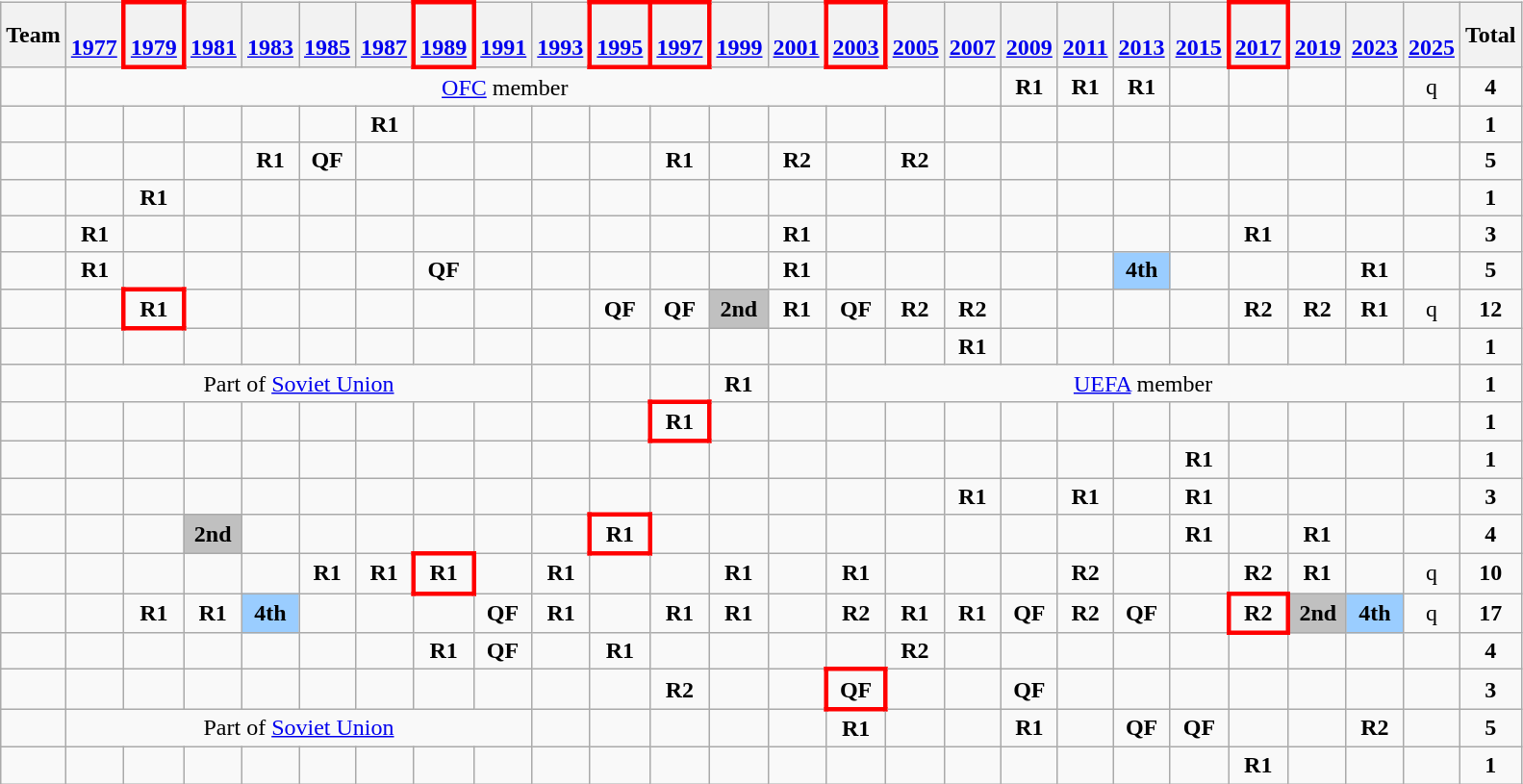<table class="wikitable" style="text-align:center">
<tr>
<th>Team</th>
<th><br><a href='#'>1977</a></th>
<th style="border:3px solid red"><br><a href='#'>1979</a></th>
<th><br><a href='#'>1981</a></th>
<th><br><a href='#'>1983</a></th>
<th><br><a href='#'>1985</a></th>
<th><br><a href='#'>1987</a></th>
<th style="border:3px solid red"><br><a href='#'>1989</a></th>
<th><br><a href='#'>1991</a></th>
<th><br><a href='#'>1993</a></th>
<th style="border:3px solid red"><br><a href='#'>1995</a></th>
<th style="border:3px solid red"><br><a href='#'>1997</a></th>
<th><br><a href='#'>1999</a></th>
<th><br><a href='#'>2001</a></th>
<th style="border:3px solid red"><br><a href='#'>2003</a></th>
<th><br><a href='#'>2005</a></th>
<th><br><a href='#'>2007</a></th>
<th><br><a href='#'>2009</a></th>
<th><br><a href='#'>2011</a></th>
<th><br><a href='#'>2013</a></th>
<th><br><a href='#'>2015</a></th>
<th style="border:3px solid red"><br><a href='#'>2017</a></th>
<th><br><a href='#'>2019</a></th>
<th><br><a href='#'>2023</a></th>
<th><br><a href='#'>2025</a></th>
<th>Total</th>
</tr>
<tr>
<td align=left></td>
<td colspan="15"><a href='#'>OFC</a> member</td>
<td></td>
<td><strong>R1</strong></td>
<td><strong>R1</strong></td>
<td><strong>R1</strong></td>
<td></td>
<td></td>
<td></td>
<td></td>
<td>q</td>
<td><strong>4</strong></td>
</tr>
<tr>
<td align=left></td>
<td></td>
<td></td>
<td></td>
<td></td>
<td></td>
<td><strong>R1</strong></td>
<td></td>
<td></td>
<td></td>
<td></td>
<td></td>
<td></td>
<td></td>
<td></td>
<td></td>
<td></td>
<td></td>
<td></td>
<td></td>
<td></td>
<td></td>
<td></td>
<td></td>
<td></td>
<td><strong>1</strong></td>
</tr>
<tr>
<td align=left></td>
<td></td>
<td></td>
<td></td>
<td><strong>R1</strong></td>
<td><strong>QF</strong></td>
<td></td>
<td></td>
<td></td>
<td></td>
<td></td>
<td><strong>R1</strong></td>
<td></td>
<td><strong>R2</strong></td>
<td></td>
<td><strong>R2</strong></td>
<td></td>
<td></td>
<td></td>
<td></td>
<td></td>
<td></td>
<td></td>
<td></td>
<td></td>
<td><strong>5</strong></td>
</tr>
<tr>
<td align=left></td>
<td></td>
<td><strong>R1</strong></td>
<td></td>
<td></td>
<td></td>
<td></td>
<td></td>
<td></td>
<td></td>
<td></td>
<td></td>
<td></td>
<td></td>
<td></td>
<td></td>
<td></td>
<td></td>
<td></td>
<td></td>
<td></td>
<td></td>
<td></td>
<td></td>
<td></td>
<td><strong>1</strong></td>
</tr>
<tr>
<td align=left></td>
<td><strong>R1</strong></td>
<td></td>
<td></td>
<td></td>
<td></td>
<td></td>
<td></td>
<td></td>
<td></td>
<td></td>
<td></td>
<td></td>
<td><strong>R1</strong></td>
<td></td>
<td></td>
<td></td>
<td></td>
<td></td>
<td></td>
<td></td>
<td><strong>R1</strong></td>
<td></td>
<td></td>
<td></td>
<td><strong>3</strong></td>
</tr>
<tr>
<td align=left></td>
<td><strong>R1</strong></td>
<td></td>
<td></td>
<td></td>
<td></td>
<td></td>
<td><strong>QF</strong></td>
<td></td>
<td></td>
<td></td>
<td></td>
<td></td>
<td><strong>R1</strong></td>
<td></td>
<td></td>
<td></td>
<td></td>
<td></td>
<td bgcolor="#9acdff"><strong>4th</strong></td>
<td></td>
<td></td>
<td></td>
<td><strong>R1</strong></td>
<td></td>
<td><strong>5</strong></td>
</tr>
<tr>
<td align=left></td>
<td></td>
<td style="border: 3px solid red"><strong>R1</strong></td>
<td></td>
<td></td>
<td></td>
<td></td>
<td></td>
<td></td>
<td></td>
<td><strong>QF</strong></td>
<td><strong>QF</strong></td>
<td bgcolor="silver"><strong>2nd</strong></td>
<td><strong>R1</strong></td>
<td><strong>QF</strong></td>
<td><strong>R2</strong></td>
<td><strong>R2</strong></td>
<td></td>
<td></td>
<td></td>
<td></td>
<td><strong>R2</strong></td>
<td><strong>R2</strong></td>
<td><strong>R1</strong></td>
<td>q</td>
<td><strong>12</strong></td>
</tr>
<tr>
<td align=left></td>
<td></td>
<td></td>
<td></td>
<td></td>
<td></td>
<td></td>
<td></td>
<td></td>
<td></td>
<td></td>
<td></td>
<td></td>
<td></td>
<td></td>
<td></td>
<td><strong>R1</strong></td>
<td></td>
<td></td>
<td></td>
<td></td>
<td></td>
<td></td>
<td></td>
<td></td>
<td><strong>1</strong></td>
</tr>
<tr>
<td align=left></td>
<td colspan="8">Part of <a href='#'>Soviet Union</a></td>
<td></td>
<td></td>
<td></td>
<td><strong>R1</strong></td>
<td></td>
<td colspan="11"><a href='#'>UEFA</a> member</td>
<td><strong>1</strong></td>
</tr>
<tr>
<td align=left></td>
<td></td>
<td></td>
<td></td>
<td></td>
<td></td>
<td></td>
<td></td>
<td></td>
<td></td>
<td></td>
<td style="border: 3px solid red"><strong>R1</strong></td>
<td></td>
<td></td>
<td></td>
<td></td>
<td></td>
<td></td>
<td></td>
<td></td>
<td></td>
<td></td>
<td></td>
<td></td>
<td></td>
<td><strong>1</strong></td>
</tr>
<tr>
<td align=left></td>
<td></td>
<td></td>
<td></td>
<td></td>
<td></td>
<td></td>
<td></td>
<td></td>
<td></td>
<td></td>
<td></td>
<td></td>
<td></td>
<td></td>
<td></td>
<td></td>
<td></td>
<td></td>
<td></td>
<td><strong>R1</strong></td>
<td></td>
<td></td>
<td></td>
<td></td>
<td><strong>1</strong></td>
</tr>
<tr>
<td align=left></td>
<td></td>
<td></td>
<td></td>
<td></td>
<td></td>
<td></td>
<td></td>
<td></td>
<td></td>
<td></td>
<td></td>
<td></td>
<td></td>
<td></td>
<td></td>
<td><strong>R1</strong></td>
<td></td>
<td><strong>R1</strong></td>
<td></td>
<td><strong>R1</strong></td>
<td></td>
<td></td>
<td></td>
<td></td>
<td><strong>3</strong></td>
</tr>
<tr>
<td align=left></td>
<td></td>
<td></td>
<td bgcolor="silver"><strong>2nd</strong></td>
<td></td>
<td></td>
<td></td>
<td></td>
<td></td>
<td></td>
<td style="border: 3px solid red"><strong>R1</strong></td>
<td></td>
<td></td>
<td></td>
<td></td>
<td></td>
<td></td>
<td></td>
<td></td>
<td></td>
<td><strong>R1</strong></td>
<td></td>
<td><strong>R1</strong></td>
<td></td>
<td></td>
<td><strong>4</strong></td>
</tr>
<tr>
<td align=left></td>
<td></td>
<td></td>
<td></td>
<td></td>
<td><strong>R1</strong></td>
<td><strong>R1</strong></td>
<td style="border: 3px solid red"><strong>R1</strong></td>
<td></td>
<td><strong>R1</strong></td>
<td></td>
<td></td>
<td><strong>R1</strong></td>
<td></td>
<td><strong>R1</strong></td>
<td></td>
<td></td>
<td></td>
<td><strong>R2</strong></td>
<td></td>
<td></td>
<td><strong>R2</strong></td>
<td><strong>R1</strong></td>
<td></td>
<td>q</td>
<td><strong>10</strong></td>
</tr>
<tr>
<td align=left></td>
<td></td>
<td><strong>R1</strong></td>
<td><strong>R1</strong></td>
<td bgcolor="#9acdff"><strong>4th</strong></td>
<td></td>
<td></td>
<td></td>
<td><strong>QF</strong></td>
<td><strong>R1</strong></td>
<td></td>
<td><strong>R1</strong></td>
<td><strong>R1</strong></td>
<td></td>
<td><strong>R2</strong></td>
<td><strong>R1</strong></td>
<td><strong>R1</strong></td>
<td><strong>QF</strong></td>
<td><strong>R2</strong></td>
<td><strong>QF</strong></td>
<td></td>
<td style="border: 3px solid red"><strong>R2</strong></td>
<td bgcolor="silver"><strong>2nd</strong></td>
<td bgcolor="#9acdff"><strong>4th</strong></td>
<td>q</td>
<td><strong>17</strong></td>
</tr>
<tr>
<td align=left></td>
<td></td>
<td></td>
<td></td>
<td></td>
<td></td>
<td></td>
<td><strong>R1</strong></td>
<td><strong>QF</strong></td>
<td></td>
<td><strong>R1</strong></td>
<td></td>
<td></td>
<td></td>
<td></td>
<td><strong>R2</strong></td>
<td></td>
<td></td>
<td></td>
<td></td>
<td></td>
<td></td>
<td></td>
<td></td>
<td></td>
<td><strong>4</strong></td>
</tr>
<tr>
<td align=left></td>
<td></td>
<td></td>
<td></td>
<td></td>
<td></td>
<td></td>
<td></td>
<td></td>
<td></td>
<td></td>
<td><strong>R2</strong></td>
<td></td>
<td></td>
<td style="border: 3px solid red"><strong>QF</strong></td>
<td></td>
<td></td>
<td><strong>QF</strong></td>
<td></td>
<td></td>
<td></td>
<td></td>
<td></td>
<td></td>
<td></td>
<td><strong>3</strong></td>
</tr>
<tr>
<td align=left></td>
<td colspan="8">Part of <a href='#'>Soviet Union</a></td>
<td></td>
<td></td>
<td></td>
<td></td>
<td></td>
<td><strong>R1</strong></td>
<td></td>
<td></td>
<td><strong>R1</strong></td>
<td></td>
<td><strong>QF</strong></td>
<td><strong>QF</strong></td>
<td></td>
<td></td>
<td><strong>R2</strong></td>
<td></td>
<td><strong>5</strong></td>
</tr>
<tr>
<td align=left></td>
<td></td>
<td></td>
<td></td>
<td></td>
<td></td>
<td></td>
<td></td>
<td></td>
<td></td>
<td></td>
<td></td>
<td></td>
<td></td>
<td></td>
<td></td>
<td></td>
<td></td>
<td></td>
<td></td>
<td></td>
<td><strong>R1</strong></td>
<td></td>
<td></td>
<td></td>
<td><strong>1</strong></td>
</tr>
</table>
